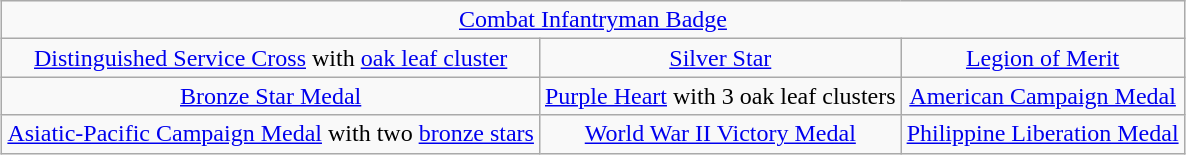<table class="wikitable" style="margin:1em auto; text-align:center;">
<tr>
<td colspan="3"><a href='#'>Combat Infantryman Badge</a></td>
</tr>
<tr>
<td><a href='#'>Distinguished Service Cross</a> with <a href='#'>oak leaf cluster</a></td>
<td><a href='#'>Silver Star</a></td>
<td><a href='#'>Legion of Merit</a></td>
</tr>
<tr>
<td><a href='#'>Bronze Star Medal</a></td>
<td><a href='#'>Purple Heart</a> with 3 oak leaf clusters</td>
<td><a href='#'>American Campaign Medal</a></td>
</tr>
<tr>
<td><a href='#'>Asiatic-Pacific Campaign Medal</a> with two <a href='#'> bronze stars</a></td>
<td><a href='#'>World War II Victory Medal</a></td>
<td><a href='#'>Philippine Liberation Medal</a></td>
</tr>
</table>
